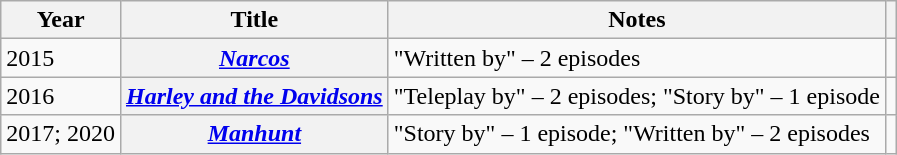<table class="wikitable sortable plainrowheaders">
<tr>
<th scope=col>Year</th>
<th scope=col>Title</th>
<th scope=col class="unsortable">Notes</th>
<th scope=col class="unsortable"></th>
</tr>
<tr>
<td>2015</td>
<th scope=row><em><a href='#'>Narcos</a></em></th>
<td>"Written by" – 2 episodes</td>
<td style="text-align:center;"></td>
</tr>
<tr>
<td>2016</td>
<th scope=row><em><a href='#'>Harley and the Davidsons</a></em></th>
<td>"Teleplay by" – 2 episodes; "Story by" – 1 episode</td>
<td style="text-align:center;"></td>
</tr>
<tr>
<td>2017; 2020</td>
<th scope=row><em><a href='#'>Manhunt</a></em></th>
<td>"Story by" – 1 episode; "Written by" – 2 episodes</td>
<td style="text-align:center;"></td>
</tr>
</table>
